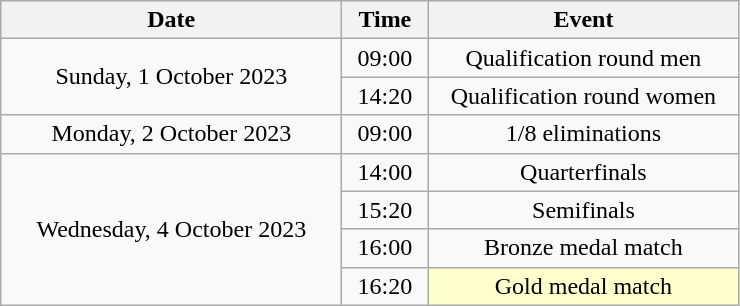<table class = "wikitable" style="text-align:center;">
<tr>
<th width=220>Date</th>
<th width=50>Time</th>
<th width=200>Event</th>
</tr>
<tr>
<td rowspan=2>Sunday, 1 October 2023</td>
<td>09:00</td>
<td>Qualification round men</td>
</tr>
<tr>
<td>14:20</td>
<td>Qualification round women</td>
</tr>
<tr>
<td>Monday, 2 October 2023</td>
<td>09:00</td>
<td>1/8 eliminations</td>
</tr>
<tr>
<td rowspan=4>Wednesday, 4 October 2023</td>
<td>14:00</td>
<td>Quarterfinals</td>
</tr>
<tr>
<td>15:20</td>
<td>Semifinals</td>
</tr>
<tr>
<td>16:00</td>
<td>Bronze medal match</td>
</tr>
<tr>
<td>16:20</td>
<td bgcolor=ffffcc>Gold medal match</td>
</tr>
</table>
